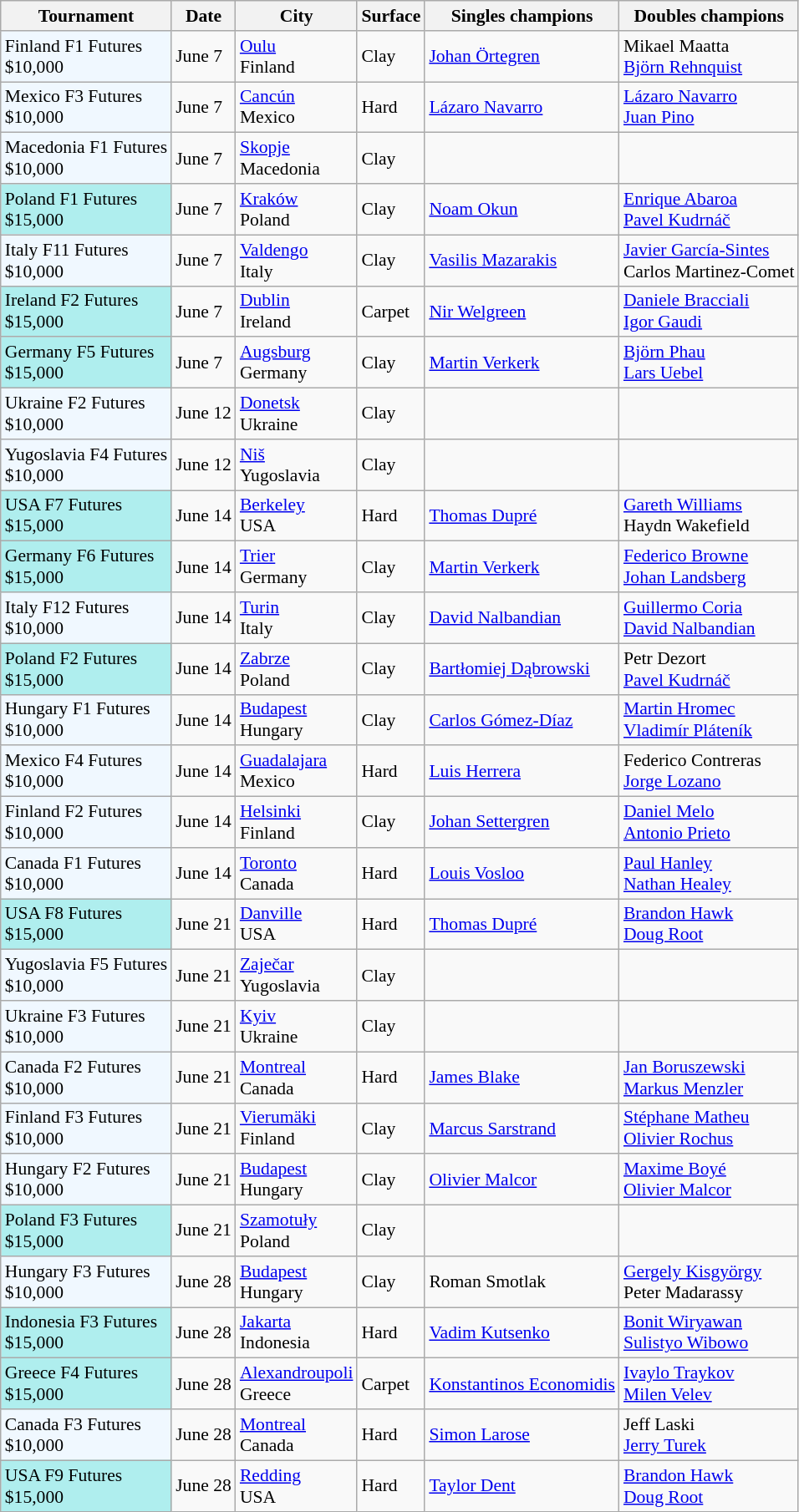<table class="sortable wikitable" style="font-size:90%">
<tr>
<th>Tournament</th>
<th>Date</th>
<th>City</th>
<th>Surface</th>
<th>Singles champions</th>
<th>Doubles champions</th>
</tr>
<tr>
<td style="background:#f0f8ff;">Finland F1 Futures<br>$10,000</td>
<td>June 7</td>
<td><a href='#'>Oulu</a><br>Finland</td>
<td>Clay</td>
<td> <a href='#'>Johan Örtegren</a></td>
<td> Mikael Maatta<br> <a href='#'>Björn Rehnquist</a></td>
</tr>
<tr>
<td style="background:#f0f8ff;">Mexico F3 Futures<br>$10,000</td>
<td>June 7</td>
<td><a href='#'>Cancún</a><br>Mexico</td>
<td>Hard</td>
<td> <a href='#'>Lázaro Navarro</a></td>
<td> <a href='#'>Lázaro Navarro</a><br> <a href='#'>Juan Pino</a></td>
</tr>
<tr>
<td style="background:#f0f8ff;">Macedonia F1 Futures<br>$10,000</td>
<td>June 7</td>
<td><a href='#'>Skopje</a><br>Macedonia</td>
<td>Clay</td>
<td></td>
<td></td>
</tr>
<tr>
<td style="background:#afeeee;">Poland F1 Futures<br>$15,000</td>
<td>June 7</td>
<td><a href='#'>Kraków</a><br>Poland</td>
<td>Clay</td>
<td> <a href='#'>Noam Okun</a></td>
<td> <a href='#'>Enrique Abaroa</a><br> <a href='#'>Pavel Kudrnáč</a></td>
</tr>
<tr>
<td style="background:#f0f8ff;">Italy F11 Futures<br>$10,000</td>
<td>June 7</td>
<td><a href='#'>Valdengo</a><br>Italy</td>
<td>Clay</td>
<td> <a href='#'>Vasilis Mazarakis</a></td>
<td> <a href='#'>Javier García-Sintes</a><br> Carlos Martinez-Comet</td>
</tr>
<tr>
<td style="background:#afeeee;">Ireland F2 Futures<br>$15,000</td>
<td>June 7</td>
<td><a href='#'>Dublin</a><br>Ireland</td>
<td>Carpet</td>
<td> <a href='#'>Nir Welgreen</a></td>
<td> <a href='#'>Daniele Bracciali</a><br> <a href='#'>Igor Gaudi</a></td>
</tr>
<tr>
<td style="background:#afeeee;">Germany F5 Futures<br>$15,000</td>
<td>June 7</td>
<td><a href='#'>Augsburg</a><br>Germany</td>
<td>Clay</td>
<td> <a href='#'>Martin Verkerk</a></td>
<td> <a href='#'>Björn Phau</a><br> <a href='#'>Lars Uebel</a></td>
</tr>
<tr>
<td style="background:#f0f8ff;">Ukraine F2 Futures<br>$10,000</td>
<td>June 12</td>
<td><a href='#'>Donetsk</a><br>Ukraine</td>
<td>Clay</td>
<td></td>
<td></td>
</tr>
<tr>
<td style="background:#f0f8ff;">Yugoslavia F4 Futures<br>$10,000</td>
<td>June 12</td>
<td><a href='#'>Niš</a><br>Yugoslavia</td>
<td>Clay</td>
<td></td>
<td></td>
</tr>
<tr>
<td style="background:#afeeee;">USA F7 Futures<br>$15,000</td>
<td>June 14</td>
<td><a href='#'>Berkeley</a><br>USA</td>
<td>Hard</td>
<td> <a href='#'>Thomas Dupré</a></td>
<td> <a href='#'>Gareth Williams</a><br> Haydn Wakefield</td>
</tr>
<tr>
<td style="background:#afeeee;">Germany F6 Futures<br>$15,000</td>
<td>June 14</td>
<td><a href='#'>Trier</a><br>Germany</td>
<td>Clay</td>
<td> <a href='#'>Martin Verkerk</a></td>
<td> <a href='#'>Federico Browne</a><br> <a href='#'>Johan Landsberg</a></td>
</tr>
<tr>
<td style="background:#f0f8ff;">Italy F12 Futures<br>$10,000</td>
<td>June 14</td>
<td><a href='#'>Turin</a><br>Italy</td>
<td>Clay</td>
<td> <a href='#'>David Nalbandian</a></td>
<td> <a href='#'>Guillermo Coria</a><br> <a href='#'>David Nalbandian</a></td>
</tr>
<tr>
<td style="background:#afeeee;">Poland F2 Futures<br>$15,000</td>
<td>June 14</td>
<td><a href='#'>Zabrze</a><br>Poland</td>
<td>Clay</td>
<td> <a href='#'>Bartłomiej Dąbrowski</a></td>
<td> Petr Dezort<br> <a href='#'>Pavel Kudrnáč</a></td>
</tr>
<tr>
<td style="background:#f0f8ff;">Hungary F1 Futures<br>$10,000</td>
<td>June 14</td>
<td><a href='#'>Budapest</a><br>Hungary</td>
<td>Clay</td>
<td> <a href='#'>Carlos Gómez-Díaz</a></td>
<td> <a href='#'>Martin Hromec</a><br> <a href='#'>Vladimír Pláteník</a></td>
</tr>
<tr>
<td style="background:#f0f8ff;">Mexico F4 Futures<br>$10,000</td>
<td>June 14</td>
<td><a href='#'>Guadalajara</a><br>Mexico</td>
<td>Hard</td>
<td> <a href='#'>Luis Herrera</a></td>
<td> Federico Contreras<br> <a href='#'>Jorge Lozano</a></td>
</tr>
<tr>
<td style="background:#f0f8ff;">Finland F2 Futures<br>$10,000</td>
<td>June 14</td>
<td><a href='#'>Helsinki</a><br>Finland</td>
<td>Clay</td>
<td> <a href='#'>Johan Settergren</a></td>
<td> <a href='#'>Daniel Melo</a><br> <a href='#'>Antonio Prieto</a></td>
</tr>
<tr>
<td style="background:#f0f8ff;">Canada F1 Futures<br>$10,000</td>
<td>June 14</td>
<td><a href='#'>Toronto</a><br>Canada</td>
<td>Hard</td>
<td> <a href='#'>Louis Vosloo</a></td>
<td> <a href='#'>Paul Hanley</a><br> <a href='#'>Nathan Healey</a></td>
</tr>
<tr>
<td style="background:#afeeee;">USA F8 Futures<br>$15,000</td>
<td>June 21</td>
<td><a href='#'>Danville</a><br>USA</td>
<td>Hard</td>
<td> <a href='#'>Thomas Dupré</a></td>
<td> <a href='#'>Brandon Hawk</a><br> <a href='#'>Doug Root</a></td>
</tr>
<tr>
<td style="background:#f0f8ff;">Yugoslavia F5 Futures<br>$10,000</td>
<td>June 21</td>
<td><a href='#'>Zaječar</a><br>Yugoslavia</td>
<td>Clay</td>
<td></td>
<td></td>
</tr>
<tr>
<td style="background:#f0f8ff;">Ukraine F3 Futures<br>$10,000</td>
<td>June 21</td>
<td><a href='#'>Kyiv</a><br>Ukraine</td>
<td>Clay</td>
<td></td>
<td></td>
</tr>
<tr>
<td style="background:#f0f8ff;">Canada F2 Futures<br>$10,000</td>
<td>June 21</td>
<td><a href='#'>Montreal</a><br>Canada</td>
<td>Hard</td>
<td> <a href='#'>James Blake</a></td>
<td> <a href='#'>Jan Boruszewski</a><br> <a href='#'>Markus Menzler</a></td>
</tr>
<tr>
<td style="background:#f0f8ff;">Finland F3 Futures<br>$10,000</td>
<td>June 21</td>
<td><a href='#'>Vierumäki</a><br>Finland</td>
<td>Clay</td>
<td> <a href='#'>Marcus Sarstrand</a></td>
<td> <a href='#'>Stéphane Matheu</a><br> <a href='#'>Olivier Rochus</a></td>
</tr>
<tr>
<td style="background:#f0f8ff;">Hungary F2 Futures<br>$10,000</td>
<td>June 21</td>
<td><a href='#'>Budapest</a><br>Hungary</td>
<td>Clay</td>
<td> <a href='#'>Olivier Malcor</a></td>
<td> <a href='#'>Maxime Boyé</a><br> <a href='#'>Olivier Malcor</a></td>
</tr>
<tr>
<td style="background:#afeeee;">Poland F3 Futures<br>$15,000</td>
<td>June 21</td>
<td><a href='#'>Szamotuły</a><br>Poland</td>
<td>Clay</td>
<td></td>
<td></td>
</tr>
<tr>
<td style="background:#f0f8ff;">Hungary F3 Futures<br>$10,000</td>
<td>June 28</td>
<td><a href='#'>Budapest</a><br>Hungary</td>
<td>Clay</td>
<td> Roman Smotlak</td>
<td> <a href='#'>Gergely Kisgyörgy</a><br> Peter Madarassy</td>
</tr>
<tr>
<td style="background:#afeeee;">Indonesia F3 Futures<br>$15,000</td>
<td>June 28</td>
<td><a href='#'>Jakarta</a><br>Indonesia</td>
<td>Hard</td>
<td> <a href='#'>Vadim Kutsenko</a></td>
<td> <a href='#'>Bonit Wiryawan</a><br> <a href='#'>Sulistyo Wibowo</a></td>
</tr>
<tr>
<td style="background:#afeeee;">Greece F4 Futures<br>$15,000</td>
<td>June 28</td>
<td><a href='#'>Alexandroupoli</a><br>Greece</td>
<td>Carpet</td>
<td> <a href='#'>Konstantinos Economidis</a></td>
<td> <a href='#'>Ivaylo Traykov</a><br> <a href='#'>Milen Velev</a></td>
</tr>
<tr>
<td style="background:#f0f8ff;">Canada F3 Futures<br>$10,000</td>
<td>June 28</td>
<td><a href='#'>Montreal</a><br>Canada</td>
<td>Hard</td>
<td> <a href='#'>Simon Larose</a></td>
<td> Jeff Laski<br> <a href='#'>Jerry Turek</a></td>
</tr>
<tr>
<td style="background:#afeeee;">USA F9 Futures<br>$15,000</td>
<td>June 28</td>
<td><a href='#'>Redding</a><br>USA</td>
<td>Hard</td>
<td> <a href='#'>Taylor Dent</a></td>
<td> <a href='#'>Brandon Hawk</a><br> <a href='#'>Doug Root</a></td>
</tr>
</table>
